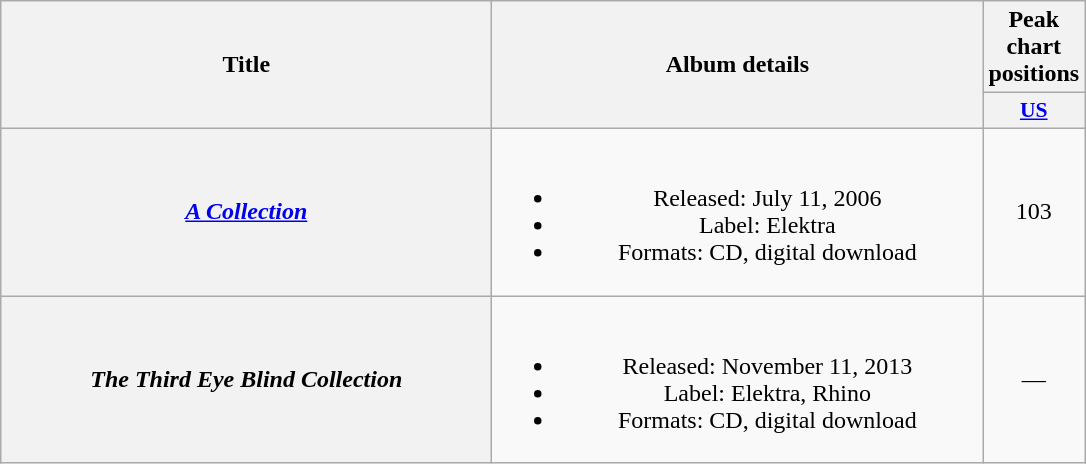<table class="wikitable plainrowheaders" style="text-align:center;">
<tr>
<th scope="col" rowspan="2" style="width:20em;">Title</th>
<th scope="col" rowspan="2" style="width:20em;">Album details</th>
<th scope="col">Peak<br>chart<br>positions</th>
</tr>
<tr>
<th scope="col" style="width:2.5em;font-size:90%;"><a href='#'>US</a><br></th>
</tr>
<tr>
<th scope="row"><em><a href='#'>A Collection</a></em></th>
<td><br><ul><li>Released: July 11, 2006</li><li>Label: Elektra</li><li>Formats: CD, digital download</li></ul></td>
<td>103</td>
</tr>
<tr>
<th scope="row"><em>The Third Eye Blind Collection</em></th>
<td><br><ul><li>Released: November 11, 2013</li><li>Label: Elektra, Rhino</li><li>Formats: CD, digital download</li></ul></td>
<td>—</td>
</tr>
</table>
